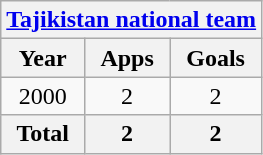<table class="wikitable" style="text-align:center">
<tr>
<th colspan=3><a href='#'>Tajikistan national team</a></th>
</tr>
<tr>
<th>Year</th>
<th>Apps</th>
<th>Goals</th>
</tr>
<tr>
<td>2000</td>
<td>2</td>
<td>2</td>
</tr>
<tr>
<th>Total</th>
<th>2</th>
<th>2</th>
</tr>
</table>
